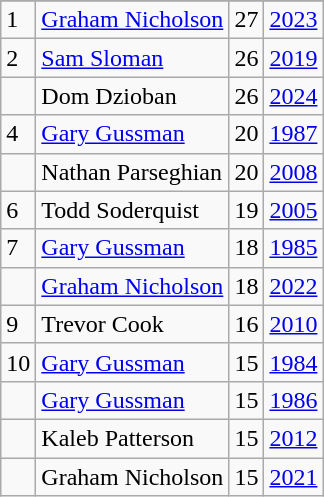<table class="wikitable">
<tr>
</tr>
<tr>
<td>1</td>
<td><a href='#'>Graham Nicholson</a></td>
<td>27</td>
<td><a href='#'>2023</a></td>
</tr>
<tr>
<td>2</td>
<td><a href='#'>Sam Sloman</a></td>
<td>26</td>
<td><a href='#'>2019</a></td>
</tr>
<tr>
<td></td>
<td>Dom Dzioban</td>
<td>26</td>
<td><a href='#'>2024</a></td>
</tr>
<tr>
<td>4</td>
<td><a href='#'>Gary Gussman</a></td>
<td>20</td>
<td><a href='#'>1987</a></td>
</tr>
<tr>
<td></td>
<td>Nathan Parseghian</td>
<td>20</td>
<td><a href='#'>2008</a></td>
</tr>
<tr>
<td>6</td>
<td>Todd Soderquist</td>
<td>19</td>
<td><a href='#'>2005</a></td>
</tr>
<tr>
<td>7</td>
<td><a href='#'>Gary Gussman</a></td>
<td>18</td>
<td><a href='#'>1985</a></td>
</tr>
<tr>
<td></td>
<td><a href='#'>Graham Nicholson</a></td>
<td>18</td>
<td><a href='#'>2022</a></td>
</tr>
<tr>
<td>9</td>
<td>Trevor Cook</td>
<td>16</td>
<td><a href='#'>2010</a></td>
</tr>
<tr>
<td>10</td>
<td><a href='#'>Gary Gussman</a></td>
<td>15</td>
<td><a href='#'>1984</a></td>
</tr>
<tr>
<td></td>
<td><a href='#'>Gary Gussman</a></td>
<td>15</td>
<td><a href='#'>1986</a></td>
</tr>
<tr>
<td></td>
<td>Kaleb Patterson</td>
<td>15</td>
<td><a href='#'>2012</a></td>
</tr>
<tr>
<td></td>
<td>Graham Nicholson</td>
<td>15</td>
<td><a href='#'>2021</a></td>
</tr>
</table>
